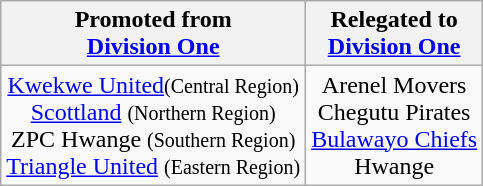<table class="wikitable">
<tr>
<th> Promoted from<br><a href='#'>Division One</a></th>
<th> Relegated to<br><a href='#'>Division One</a></th>
</tr>
<tr>
<td align="center"><a href='#'>Kwekwe United</a><small>(Central Region)</small> <br> <a href='#'>Scottland</a> <small>(Northern Region)</small> <br> ZPC Hwange  <small>(Southern Region)</small> <br> <a href='#'>Triangle United</a> <small>(Eastern Region)</small></td>
<td align="center">Arenel Movers <br> Chegutu Pirates <br> <a href='#'>Bulawayo Chiefs</a> <br> Hwange</td>
</tr>
</table>
